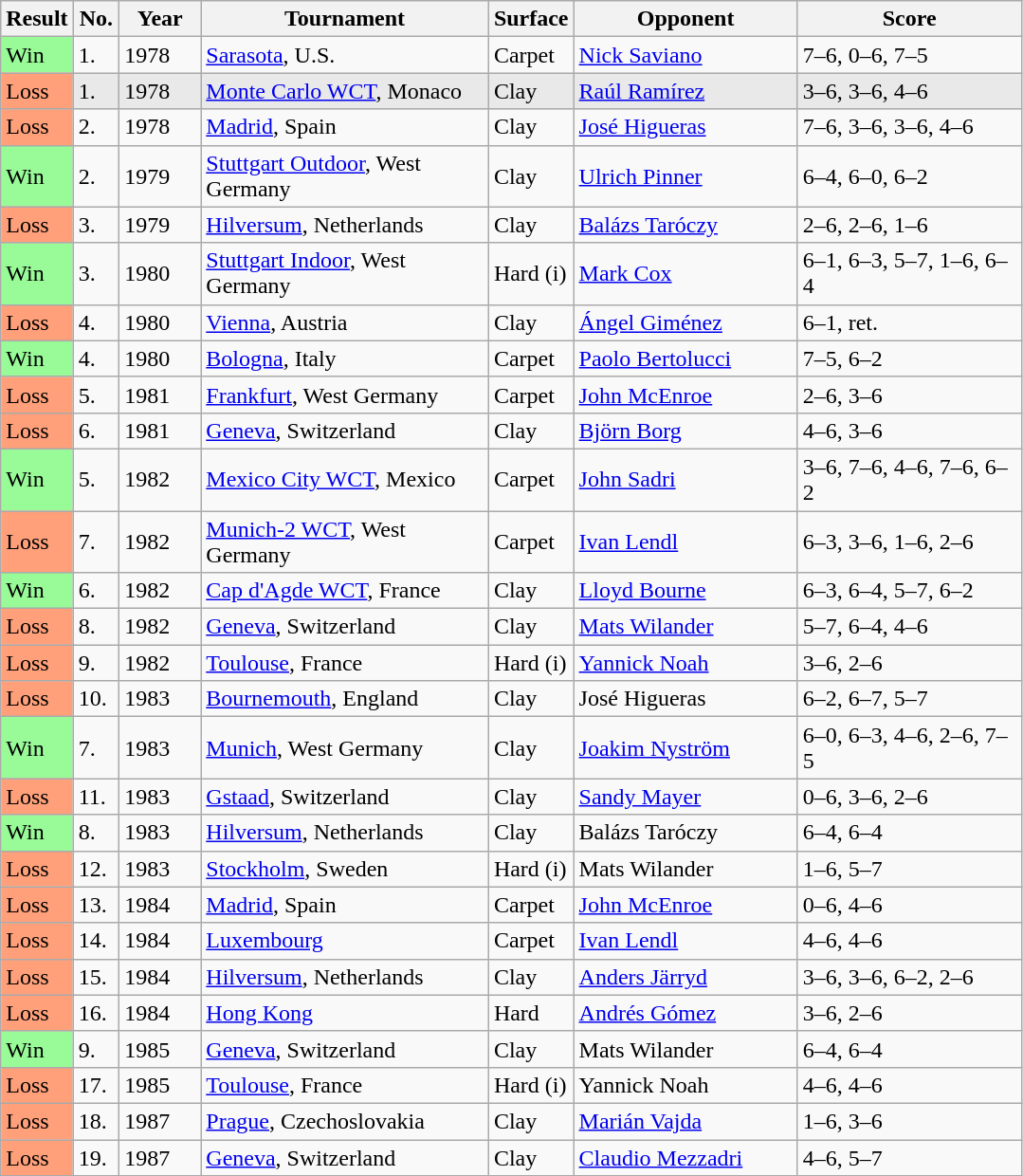<table class="sortable wikitable">
<tr>
<th style="width:40px">Result</th>
<th style="width:25px">No.</th>
<th style="width:50px">Year</th>
<th style="width:195px">Tournament</th>
<th style="width:50px">Surface</th>
<th style="width:150px">Opponent</th>
<th style="width:150px" class="unsortable">Score</th>
</tr>
<tr>
<td style="background:#98fb98;">Win</td>
<td>1.</td>
<td>1978</td>
<td><a href='#'>Sarasota</a>, U.S.</td>
<td>Carpet</td>
<td> <a href='#'>Nick Saviano</a></td>
<td>7–6, 0–6, 7–5</td>
</tr>
<tr bgcolor=#E9E9E9>
<td style="background:#ffa07a;">Loss</td>
<td>1.</td>
<td>1978</td>
<td><a href='#'>Monte Carlo WCT</a>, Monaco</td>
<td>Clay</td>
<td> <a href='#'>Raúl Ramírez</a></td>
<td>3–6, 3–6, 4–6</td>
</tr>
<tr>
<td style="background:#ffa07a;">Loss</td>
<td>2.</td>
<td>1978</td>
<td><a href='#'>Madrid</a>, Spain</td>
<td>Clay</td>
<td> <a href='#'>José Higueras</a></td>
<td>7–6, 3–6, 3–6, 4–6</td>
</tr>
<tr>
<td style="background:#98fb98;">Win</td>
<td>2.</td>
<td>1979</td>
<td><a href='#'>Stuttgart Outdoor</a>, West Germany</td>
<td>Clay</td>
<td> <a href='#'>Ulrich Pinner</a></td>
<td>6–4, 6–0, 6–2</td>
</tr>
<tr>
<td style="background:#ffa07a;">Loss</td>
<td>3.</td>
<td>1979</td>
<td><a href='#'>Hilversum</a>, Netherlands</td>
<td>Clay</td>
<td> <a href='#'>Balázs Taróczy</a></td>
<td>2–6, 2–6, 1–6</td>
</tr>
<tr>
<td style="background:#98fb98;">Win</td>
<td>3.</td>
<td>1980</td>
<td><a href='#'>Stuttgart Indoor</a>, West Germany</td>
<td>Hard (i)</td>
<td> <a href='#'>Mark Cox</a></td>
<td>6–1, 6–3, 5–7, 1–6, 6–4</td>
</tr>
<tr>
<td style="background:#ffa07a;">Loss</td>
<td>4.</td>
<td>1980</td>
<td><a href='#'>Vienna</a>, Austria</td>
<td>Clay</td>
<td> <a href='#'>Ángel Giménez</a></td>
<td>6–1, ret.</td>
</tr>
<tr>
<td style="background:#98fb98;">Win</td>
<td>4.</td>
<td>1980</td>
<td><a href='#'>Bologna</a>, Italy</td>
<td>Carpet</td>
<td> <a href='#'>Paolo Bertolucci</a></td>
<td>7–5, 6–2</td>
</tr>
<tr>
<td style="background:#ffa07a;">Loss</td>
<td>5.</td>
<td>1981</td>
<td><a href='#'>Frankfurt</a>, West Germany</td>
<td>Carpet</td>
<td> <a href='#'>John McEnroe</a></td>
<td>2–6, 3–6</td>
</tr>
<tr>
<td style="background:#ffa07a;">Loss</td>
<td>6.</td>
<td>1981</td>
<td><a href='#'>Geneva</a>, Switzerland</td>
<td>Clay</td>
<td> <a href='#'>Björn Borg</a></td>
<td>4–6, 3–6</td>
</tr>
<tr>
<td style="background:#98fb98;">Win</td>
<td>5.</td>
<td>1982</td>
<td><a href='#'>Mexico City WCT</a>, Mexico</td>
<td>Carpet</td>
<td> <a href='#'>John Sadri</a></td>
<td>3–6, 7–6, 4–6, 7–6, 6–2</td>
</tr>
<tr>
<td style="background:#ffa07a;">Loss</td>
<td>7.</td>
<td>1982</td>
<td><a href='#'>Munich-2 WCT</a>, West Germany</td>
<td>Carpet</td>
<td> <a href='#'>Ivan Lendl</a></td>
<td>6–3, 3–6, 1–6, 2–6</td>
</tr>
<tr>
<td style="background:#98fb98;">Win</td>
<td>6.</td>
<td>1982</td>
<td><a href='#'>Cap d'Agde WCT</a>, France</td>
<td>Clay</td>
<td> <a href='#'>Lloyd Bourne</a></td>
<td>6–3, 6–4, 5–7, 6–2</td>
</tr>
<tr>
<td style="background:#ffa07a;">Loss</td>
<td>8.</td>
<td>1982</td>
<td><a href='#'>Geneva</a>, Switzerland</td>
<td>Clay</td>
<td> <a href='#'>Mats Wilander</a></td>
<td>5–7, 6–4, 4–6</td>
</tr>
<tr>
<td style="background:#ffa07a;">Loss</td>
<td>9.</td>
<td>1982</td>
<td><a href='#'>Toulouse</a>, France</td>
<td>Hard (i)</td>
<td> <a href='#'>Yannick Noah</a></td>
<td>3–6, 2–6</td>
</tr>
<tr>
<td style="background:#ffa07a;">Loss</td>
<td>10.</td>
<td>1983</td>
<td><a href='#'>Bournemouth</a>, England</td>
<td>Clay</td>
<td> José Higueras</td>
<td>6–2, 6–7, 5–7</td>
</tr>
<tr>
<td style="background:#98fb98;">Win</td>
<td>7.</td>
<td>1983</td>
<td><a href='#'>Munich</a>, West Germany</td>
<td>Clay</td>
<td> <a href='#'>Joakim Nyström</a></td>
<td>6–0, 6–3, 4–6, 2–6, 7–5</td>
</tr>
<tr>
<td style="background:#ffa07a;">Loss</td>
<td>11.</td>
<td>1983</td>
<td><a href='#'>Gstaad</a>, Switzerland</td>
<td>Clay</td>
<td> <a href='#'>Sandy Mayer</a></td>
<td>0–6, 3–6, 2–6</td>
</tr>
<tr>
<td style="background:#98fb98;">Win</td>
<td>8.</td>
<td>1983</td>
<td><a href='#'>Hilversum</a>, Netherlands</td>
<td>Clay</td>
<td> Balázs Taróczy</td>
<td>6–4, 6–4</td>
</tr>
<tr>
<td style="background:#ffa07a;">Loss</td>
<td>12.</td>
<td>1983</td>
<td><a href='#'>Stockholm</a>, Sweden</td>
<td>Hard (i)</td>
<td> Mats Wilander</td>
<td>1–6, 5–7</td>
</tr>
<tr>
<td style="background:#ffa07a;">Loss</td>
<td>13.</td>
<td>1984</td>
<td><a href='#'>Madrid</a>, Spain</td>
<td>Carpet</td>
<td> <a href='#'>John McEnroe</a></td>
<td>0–6, 4–6</td>
</tr>
<tr>
<td style="background:#ffa07a;">Loss</td>
<td>14.</td>
<td>1984</td>
<td><a href='#'>Luxembourg</a></td>
<td>Carpet</td>
<td> <a href='#'>Ivan Lendl</a></td>
<td>4–6, 4–6</td>
</tr>
<tr>
<td style="background:#ffa07a;">Loss</td>
<td>15.</td>
<td>1984</td>
<td><a href='#'>Hilversum</a>, Netherlands</td>
<td>Clay</td>
<td> <a href='#'>Anders Järryd</a></td>
<td>3–6, 3–6, 6–2, 2–6</td>
</tr>
<tr>
<td style="background:#ffa07a;">Loss</td>
<td>16.</td>
<td>1984</td>
<td><a href='#'>Hong Kong</a></td>
<td>Hard</td>
<td> <a href='#'>Andrés Gómez</a></td>
<td>3–6, 2–6</td>
</tr>
<tr>
<td style="background:#98fb98;">Win</td>
<td>9.</td>
<td>1985</td>
<td><a href='#'>Geneva</a>, Switzerland</td>
<td>Clay</td>
<td> Mats Wilander</td>
<td>6–4, 6–4</td>
</tr>
<tr>
<td style="background:#ffa07a;">Loss</td>
<td>17.</td>
<td>1985</td>
<td><a href='#'>Toulouse</a>, France</td>
<td>Hard (i)</td>
<td> Yannick Noah</td>
<td>4–6, 4–6</td>
</tr>
<tr>
<td style="background:#ffa07a;">Loss</td>
<td>18.</td>
<td>1987</td>
<td><a href='#'>Prague</a>, Czechoslovakia</td>
<td>Clay</td>
<td> <a href='#'>Marián Vajda</a></td>
<td>1–6, 3–6</td>
</tr>
<tr>
<td style="background:#ffa07a;">Loss</td>
<td>19.</td>
<td>1987</td>
<td><a href='#'>Geneva</a>, Switzerland</td>
<td>Clay</td>
<td> <a href='#'>Claudio Mezzadri</a></td>
<td>4–6, 5–7</td>
</tr>
</table>
